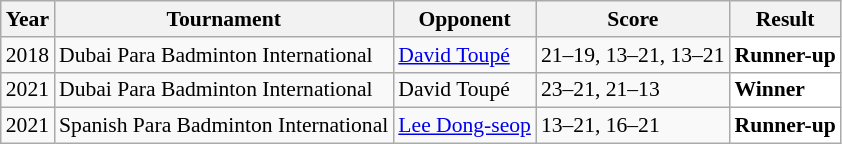<table class="sortable wikitable" style="font-size: 90%;">
<tr>
<th>Year</th>
<th>Tournament</th>
<th>Opponent</th>
<th>Score</th>
<th>Result</th>
</tr>
<tr>
<td align="center">2018</td>
<td align="left">Dubai Para Badminton International</td>
<td align="left"> <a href='#'>David Toupé</a></td>
<td align="left">21–19, 13–21, 13–21</td>
<td style="text-align:left; background:white"> <strong>Runner-up</strong></td>
</tr>
<tr>
<td align="center">2021</td>
<td align="left">Dubai Para Badminton International</td>
<td align="left"> David Toupé</td>
<td align="left">23–21, 21–13</td>
<td style="text-align:left; background:white"> <strong>Winner</strong></td>
</tr>
<tr>
<td align="center">2021</td>
<td align="left">Spanish Para Badminton International</td>
<td align="left"> <a href='#'>Lee Dong-seop</a></td>
<td align="left">13–21, 16–21</td>
<td style="text-align:left; background:white"> <strong>Runner-up</strong></td>
</tr>
</table>
